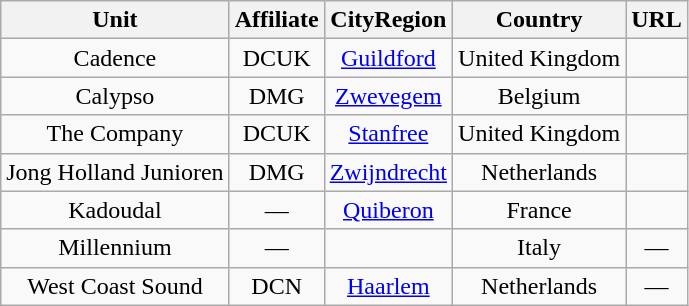<table class="wikitable" style="text-align: center;">
<tr>
<th>Unit</th>
<th>Affiliate</th>
<th>CityRegion</th>
<th>Country</th>
<th>URL</th>
</tr>
<tr>
<td>Cadence</td>
<td>DCUK</td>
<td><a href='#'>Guildford</a></td>
<td>United Kingdom</td>
<td></td>
</tr>
<tr>
<td>Calypso</td>
<td>DMG</td>
<td><a href='#'>Zwevegem</a></td>
<td>Belgium</td>
<td></td>
</tr>
<tr>
<td>The Company</td>
<td>DCUK</td>
<td><a href='#'>Stanfree</a></td>
<td>United Kingdom</td>
<td></td>
</tr>
<tr>
<td>Jong Holland Junioren</td>
<td>DMG</td>
<td><a href='#'>Zwijndrecht</a></td>
<td>Netherlands</td>
<td></td>
</tr>
<tr>
<td>Kadoudal</td>
<td>—</td>
<td><a href='#'>Quiberon</a></td>
<td>France</td>
<td></td>
</tr>
<tr>
<td>Millennium</td>
<td>—</td>
<td></td>
<td>Italy</td>
<td>—</td>
</tr>
<tr>
<td>West Coast Sound</td>
<td>DCN</td>
<td><a href='#'>Haarlem</a></td>
<td>Netherlands</td>
<td>—</td>
</tr>
</table>
